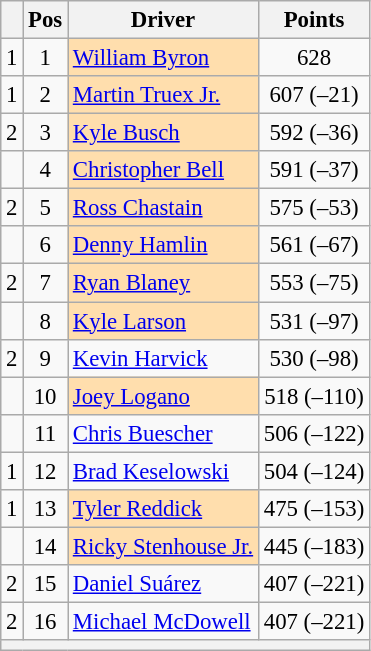<table class="wikitable" style="font-size: 95%;">
<tr>
<th></th>
<th>Pos</th>
<th>Driver</th>
<th>Points</th>
</tr>
<tr>
<td align="left"> 1</td>
<td style="text-align:center;">1</td>
<td style="background:#FFDEAD;"><a href='#'>William Byron</a></td>
<td style="text-align:center;">628</td>
</tr>
<tr>
<td align="left"> 1</td>
<td style="text-align:center;">2</td>
<td style="background:#FFDEAD;"><a href='#'>Martin Truex Jr.</a></td>
<td style="text-align:center;">607 (–21)</td>
</tr>
<tr>
<td align="left"> 2</td>
<td style="text-align:center;">3</td>
<td style="background:#FFDEAD;"><a href='#'>Kyle Busch</a></td>
<td style="text-align:center;">592 (–36)</td>
</tr>
<tr>
<td align="left"></td>
<td style="text-align:center;">4</td>
<td style="background:#FFDEAD;"><a href='#'>Christopher Bell</a></td>
<td style="text-align:center;">591 (–37)</td>
</tr>
<tr>
<td align="left"> 2</td>
<td style="text-align:center;">5</td>
<td style="background:#FFDEAD;"><a href='#'>Ross Chastain</a></td>
<td style="text-align:center;">575 (–53)</td>
</tr>
<tr>
<td align="left"></td>
<td style="text-align:center;">6</td>
<td style="background:#FFDEAD;"><a href='#'>Denny Hamlin</a></td>
<td style="text-align:center;">561 (–67)</td>
</tr>
<tr>
<td align="left"> 2</td>
<td style="text-align:center;">7</td>
<td style="background:#FFDEAD;"><a href='#'>Ryan Blaney</a></td>
<td style="text-align:center;">553 (–75)</td>
</tr>
<tr>
<td align="left"></td>
<td style="text-align:center;">8</td>
<td style="background:#FFDEAD;"><a href='#'>Kyle Larson</a></td>
<td style="text-align:center;">531 (–97)</td>
</tr>
<tr>
<td align="left"> 2</td>
<td style="text-align:center;">9</td>
<td><a href='#'>Kevin Harvick</a></td>
<td style="text-align:center;">530 (–98)</td>
</tr>
<tr>
<td align="left"></td>
<td style="text-align:center;">10</td>
<td style="background:#FFDEAD;"><a href='#'>Joey Logano</a></td>
<td style="text-align:center;">518 (–110)</td>
</tr>
<tr>
<td align="left"></td>
<td style="text-align:center;">11</td>
<td><a href='#'>Chris Buescher</a></td>
<td style="text-align:center;">506 (–122)</td>
</tr>
<tr>
<td align="left"> 1</td>
<td style="text-align:center;">12</td>
<td><a href='#'>Brad Keselowski</a></td>
<td style="text-align:center;">504 (–124)</td>
</tr>
<tr>
<td align="left"> 1</td>
<td style="text-align:center;">13</td>
<td style="background:#FFDEAD;"><a href='#'>Tyler Reddick</a></td>
<td style="text-align:center;">475 (–153)</td>
</tr>
<tr>
<td align="left"></td>
<td style="text-align:center;">14</td>
<td style="background:#FFDEAD;"><a href='#'>Ricky Stenhouse Jr.</a></td>
<td style="text-align:center;">445 (–183)</td>
</tr>
<tr>
<td align="left"> 2</td>
<td style="text-align:center;">15</td>
<td><a href='#'>Daniel Suárez</a></td>
<td style="text-align:center;">407 (–221)</td>
</tr>
<tr>
<td align="left"> 2</td>
<td style="text-align:center;">16</td>
<td><a href='#'>Michael McDowell</a></td>
<td style="text-align:center;">407 (–221)</td>
</tr>
<tr class="sortbottom">
<th colspan="9"></th>
</tr>
</table>
